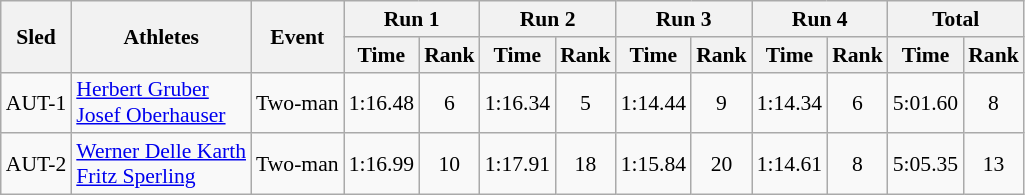<table class="wikitable" border="1" style="font-size:90%">
<tr>
<th rowspan="2">Sled</th>
<th rowspan="2">Athletes</th>
<th rowspan="2">Event</th>
<th colspan="2">Run 1</th>
<th colspan="2">Run 2</th>
<th colspan="2">Run 3</th>
<th colspan="2">Run 4</th>
<th colspan="2">Total</th>
</tr>
<tr>
<th>Time</th>
<th>Rank</th>
<th>Time</th>
<th>Rank</th>
<th>Time</th>
<th>Rank</th>
<th>Time</th>
<th>Rank</th>
<th>Time</th>
<th>Rank</th>
</tr>
<tr>
<td align="center">AUT-1</td>
<td><a href='#'>Herbert Gruber</a><br><a href='#'>Josef Oberhauser</a></td>
<td>Two-man</td>
<td align="center">1:16.48</td>
<td align="center">6</td>
<td align="center">1:16.34</td>
<td align="center">5</td>
<td align="center">1:14.44</td>
<td align="center">9</td>
<td align="center">1:14.34</td>
<td align="center">6</td>
<td align="center">5:01.60</td>
<td align="center">8</td>
</tr>
<tr>
<td align="center">AUT-2</td>
<td><a href='#'>Werner Delle Karth</a><br><a href='#'>Fritz Sperling</a></td>
<td>Two-man</td>
<td align="center">1:16.99</td>
<td align="center">10</td>
<td align="center">1:17.91</td>
<td align="center">18</td>
<td align="center">1:15.84</td>
<td align="center">20</td>
<td align="center">1:14.61</td>
<td align="center">8</td>
<td align="center">5:05.35</td>
<td align="center">13</td>
</tr>
</table>
